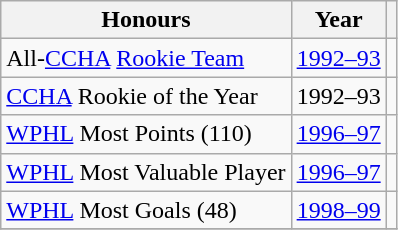<table class="wikitable">
<tr>
<th>Honours</th>
<th>Year</th>
<th></th>
</tr>
<tr>
<td>All-<a href='#'>CCHA</a> <a href='#'>Rookie Team</a></td>
<td><a href='#'>1992–93</a></td>
<td></td>
</tr>
<tr>
<td><a href='#'>CCHA</a> Rookie of the Year</td>
<td>1992–93</td>
<td></td>
</tr>
<tr>
<td><a href='#'>WPHL</a> Most Points (110)</td>
<td><a href='#'>1996–97</a></td>
<td></td>
</tr>
<tr>
<td><a href='#'>WPHL</a> Most Valuable Player</td>
<td><a href='#'>1996–97</a></td>
<td></td>
</tr>
<tr>
<td><a href='#'>WPHL</a> Most Goals (48)</td>
<td><a href='#'>1998–99</a></td>
<td></td>
</tr>
<tr>
</tr>
</table>
